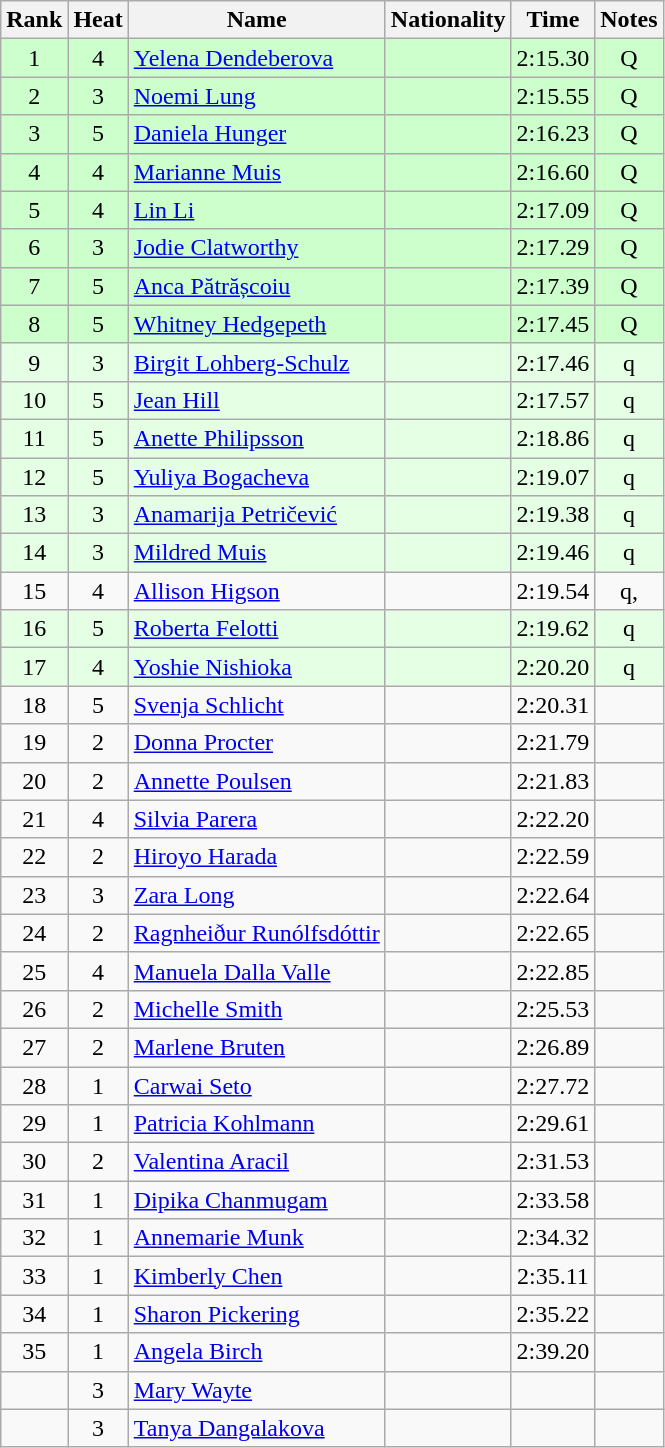<table class="wikitable sortable" style="text-align:center">
<tr>
<th>Rank</th>
<th>Heat</th>
<th>Name</th>
<th>Nationality</th>
<th>Time</th>
<th>Notes</th>
</tr>
<tr bgcolor=#cfc>
<td>1</td>
<td>4</td>
<td align=left><a href='#'>Yelena Dendeberova</a></td>
<td align=left></td>
<td>2:15.30</td>
<td>Q</td>
</tr>
<tr bgcolor=#cfc>
<td>2</td>
<td>3</td>
<td align=left><a href='#'>Noemi Lung</a></td>
<td align=left></td>
<td>2:15.55</td>
<td>Q</td>
</tr>
<tr bgcolor=#cfc>
<td>3</td>
<td>5</td>
<td align=left><a href='#'>Daniela Hunger</a></td>
<td align=left></td>
<td>2:16.23</td>
<td>Q</td>
</tr>
<tr bgcolor=#cfc>
<td>4</td>
<td>4</td>
<td align=left><a href='#'>Marianne Muis</a></td>
<td align=left></td>
<td>2:16.60</td>
<td>Q</td>
</tr>
<tr bgcolor=#cfc>
<td>5</td>
<td>4</td>
<td align=left><a href='#'>Lin Li</a></td>
<td align=left></td>
<td>2:17.09</td>
<td>Q</td>
</tr>
<tr bgcolor=#cfc>
<td>6</td>
<td>3</td>
<td align=left><a href='#'>Jodie Clatworthy</a></td>
<td align=left></td>
<td>2:17.29</td>
<td>Q</td>
</tr>
<tr bgcolor=#cfc>
<td>7</td>
<td>5</td>
<td align=left><a href='#'>Anca Pătrășcoiu</a></td>
<td align=left></td>
<td>2:17.39</td>
<td>Q</td>
</tr>
<tr bgcolor=#cfc>
<td>8</td>
<td>5</td>
<td align=left><a href='#'>Whitney Hedgepeth</a></td>
<td align=left></td>
<td>2:17.45</td>
<td>Q</td>
</tr>
<tr bgcolor=e5ffe5>
<td>9</td>
<td>3</td>
<td align=left><a href='#'>Birgit Lohberg-Schulz</a></td>
<td align=left></td>
<td>2:17.46</td>
<td>q</td>
</tr>
<tr bgcolor=e5ffe5>
<td>10</td>
<td>5</td>
<td align=left><a href='#'>Jean Hill</a></td>
<td align=left></td>
<td>2:17.57</td>
<td>q</td>
</tr>
<tr bgcolor=e5ffe5>
<td>11</td>
<td>5</td>
<td align=left><a href='#'>Anette Philipsson</a></td>
<td align=left></td>
<td>2:18.86</td>
<td>q</td>
</tr>
<tr bgcolor=e5ffe5>
<td>12</td>
<td>5</td>
<td align=left><a href='#'>Yuliya Bogacheva</a></td>
<td align=left></td>
<td>2:19.07</td>
<td>q</td>
</tr>
<tr bgcolor=e5ffe5>
<td>13</td>
<td>3</td>
<td align=left><a href='#'>Anamarija Petričević</a></td>
<td align=left></td>
<td>2:19.38</td>
<td>q</td>
</tr>
<tr bgcolor=e5ffe5>
<td>14</td>
<td>3</td>
<td align=left><a href='#'>Mildred Muis</a></td>
<td align=left></td>
<td>2:19.46</td>
<td>q</td>
</tr>
<tr>
<td>15</td>
<td>4</td>
<td align=left><a href='#'>Allison Higson</a></td>
<td align=left></td>
<td>2:19.54</td>
<td>q, </td>
</tr>
<tr bgcolor=e5ffe5>
<td>16</td>
<td>5</td>
<td align=left><a href='#'>Roberta Felotti</a></td>
<td align=left></td>
<td>2:19.62</td>
<td>q</td>
</tr>
<tr bgcolor=e5ffe5>
<td>17</td>
<td>4</td>
<td align=left><a href='#'>Yoshie Nishioka</a></td>
<td align=left></td>
<td>2:20.20</td>
<td>q</td>
</tr>
<tr>
<td>18</td>
<td>5</td>
<td align=left><a href='#'>Svenja Schlicht</a></td>
<td align=left></td>
<td>2:20.31</td>
<td></td>
</tr>
<tr>
<td>19</td>
<td>2</td>
<td align=left><a href='#'>Donna Procter</a></td>
<td align=left></td>
<td>2:21.79</td>
<td></td>
</tr>
<tr>
<td>20</td>
<td>2</td>
<td align=left><a href='#'>Annette Poulsen</a></td>
<td align=left></td>
<td>2:21.83</td>
<td></td>
</tr>
<tr>
<td>21</td>
<td>4</td>
<td align=left><a href='#'>Silvia Parera</a></td>
<td align=left></td>
<td>2:22.20</td>
<td></td>
</tr>
<tr>
<td>22</td>
<td>2</td>
<td align=left><a href='#'>Hiroyo Harada</a></td>
<td align=left></td>
<td>2:22.59</td>
<td></td>
</tr>
<tr>
<td>23</td>
<td>3</td>
<td align=left><a href='#'>Zara Long</a></td>
<td align=left></td>
<td>2:22.64</td>
<td></td>
</tr>
<tr>
<td>24</td>
<td>2</td>
<td align=left><a href='#'>Ragnheiður Runólfsdóttir</a></td>
<td align=left></td>
<td>2:22.65</td>
<td></td>
</tr>
<tr>
<td>25</td>
<td>4</td>
<td align=left><a href='#'>Manuela Dalla Valle</a></td>
<td align=left></td>
<td>2:22.85</td>
<td></td>
</tr>
<tr>
<td>26</td>
<td>2</td>
<td align=left><a href='#'>Michelle Smith</a></td>
<td align=left></td>
<td>2:25.53</td>
<td></td>
</tr>
<tr>
<td>27</td>
<td>2</td>
<td align=left><a href='#'>Marlene Bruten</a></td>
<td align=left></td>
<td>2:26.89</td>
<td></td>
</tr>
<tr>
<td>28</td>
<td>1</td>
<td align=left><a href='#'>Carwai Seto</a></td>
<td align=left></td>
<td>2:27.72</td>
<td></td>
</tr>
<tr>
<td>29</td>
<td>1</td>
<td align=left><a href='#'>Patricia Kohlmann</a></td>
<td align=left></td>
<td>2:29.61</td>
<td></td>
</tr>
<tr>
<td>30</td>
<td>2</td>
<td align=left><a href='#'>Valentina Aracil</a></td>
<td align=left></td>
<td>2:31.53</td>
<td></td>
</tr>
<tr>
<td>31</td>
<td>1</td>
<td align=left><a href='#'>Dipika Chanmugam</a></td>
<td align=left></td>
<td>2:33.58</td>
<td></td>
</tr>
<tr>
<td>32</td>
<td>1</td>
<td align=left><a href='#'>Annemarie Munk</a></td>
<td align=left></td>
<td>2:34.32</td>
<td></td>
</tr>
<tr>
<td>33</td>
<td>1</td>
<td align=left><a href='#'>Kimberly Chen</a></td>
<td align=left></td>
<td>2:35.11</td>
<td></td>
</tr>
<tr>
<td>34</td>
<td>1</td>
<td align=left><a href='#'>Sharon Pickering</a></td>
<td align=left></td>
<td>2:35.22</td>
<td></td>
</tr>
<tr>
<td>35</td>
<td>1</td>
<td align=left><a href='#'>Angela Birch</a></td>
<td align=left></td>
<td>2:39.20</td>
<td></td>
</tr>
<tr>
<td></td>
<td>3</td>
<td align=left><a href='#'>Mary Wayte</a></td>
<td align=left></td>
<td></td>
<td></td>
</tr>
<tr>
<td></td>
<td>3</td>
<td align=left><a href='#'>Tanya Dangalakova</a></td>
<td align=left></td>
<td></td>
<td></td>
</tr>
</table>
